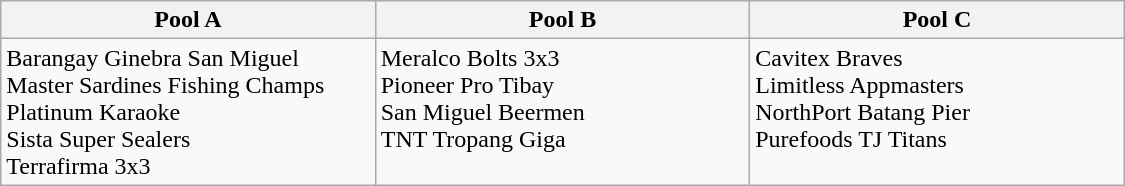<table class=wikitable width=750>
<tr>
<th width=33%>Pool A</th>
<th width=33%>Pool B</th>
<th width=33%>Pool C</th>
</tr>
<tr valign=top>
<td>Barangay Ginebra San Miguel <br> Master Sardines Fishing Champs <br> Platinum Karaoke <br> Sista Super Sealers <br> Terrafirma 3x3</td>
<td>Meralco Bolts 3x3 <br> Pioneer Pro Tibay <br> San Miguel Beermen <br> TNT Tropang Giga</td>
<td>Cavitex Braves <br> Limitless Appmasters <br> NorthPort Batang Pier <br> Purefoods TJ Titans</td>
</tr>
</table>
